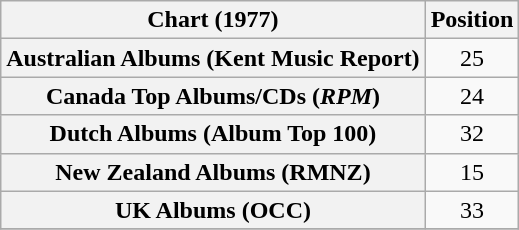<table class="wikitable sortable plainrowheaders" style="text-align:center">
<tr>
<th scope="col">Chart (1977)</th>
<th scope="col">Position</th>
</tr>
<tr>
<th scope="row">Australian Albums (Kent Music Report)</th>
<td>25</td>
</tr>
<tr>
<th scope="row">Canada Top Albums/CDs (<em>RPM</em>)</th>
<td>24</td>
</tr>
<tr>
<th scope="row">Dutch Albums (Album Top 100)</th>
<td>32</td>
</tr>
<tr>
<th scope="row">New Zealand Albums (RMNZ)</th>
<td>15</td>
</tr>
<tr>
<th scope="row">UK Albums (OCC)</th>
<td>33</td>
</tr>
<tr>
</tr>
</table>
